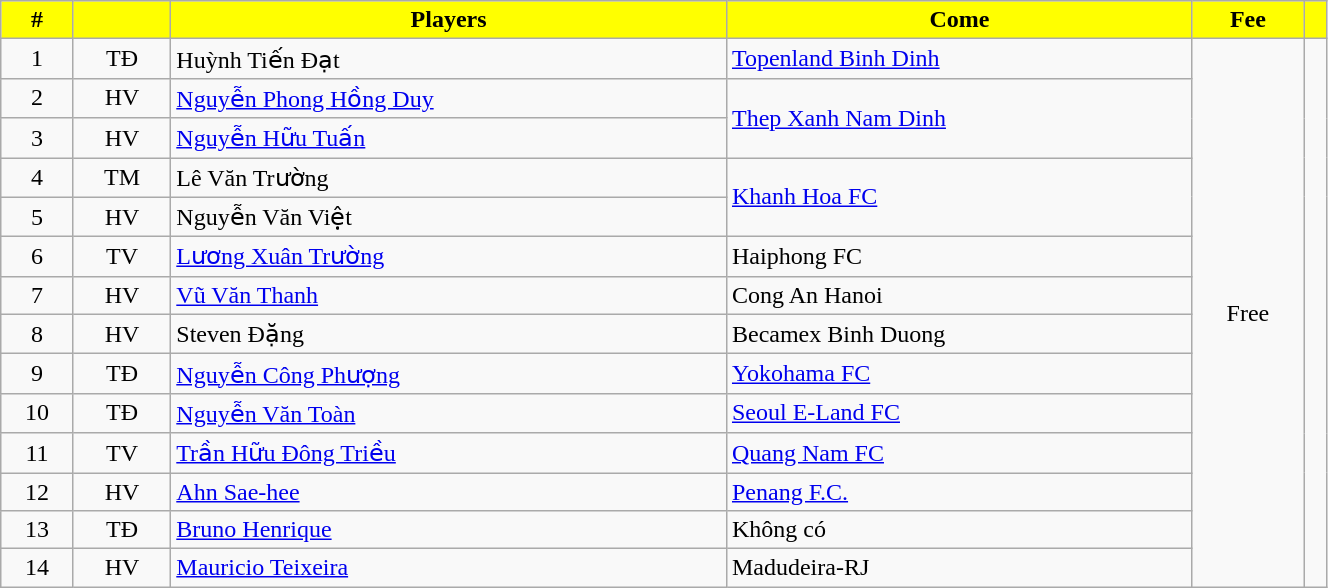<table class="wikitable" style="text-align:center; width:70%;">
<tr>
<th style="background:yellow; color: ;">#</th>
<th style="background:yellow; color: ;"></th>
<th style="background:yellow; color: ;">Players</th>
<th style="background:yellow; color: ;">Come</th>
<th style="background:yellow; color: ;">Fee</th>
<th style="background:yellow; color: ;"></th>
</tr>
<tr>
<td>1</td>
<td>TĐ</td>
<td align="left"> Huỳnh Tiến Đạt</td>
<td align="left"> <a href='#'>Topenland Binh Dinh</a></td>
<td rowspan="14">Free</td>
<td rowspan="14"></td>
</tr>
<tr>
<td>2</td>
<td>HV</td>
<td align="left"> <a href='#'>Nguyễn Phong Hồng Duy</a></td>
<td rowspan="2" align="left"> <a href='#'>Thep Xanh Nam Dinh</a></td>
</tr>
<tr>
<td>3</td>
<td>HV</td>
<td align="left"> <a href='#'>Nguyễn Hữu Tuấn</a></td>
</tr>
<tr>
<td>4</td>
<td>TM</td>
<td align="left"> Lê Văn Trường</td>
<td rowspan="2" align="left"> <a href='#'>Khanh Hoa FC</a></td>
</tr>
<tr>
<td>5</td>
<td>HV</td>
<td align="left"> Nguyễn Văn Việt</td>
</tr>
<tr>
<td>6</td>
<td>TV</td>
<td align="left"> <a href='#'>Lương Xuân Trường</a></td>
<td align="left"> Haiphong FC</td>
</tr>
<tr>
<td>7</td>
<td>HV</td>
<td align="left"> <a href='#'>Vũ Văn Thanh</a></td>
<td align="left"> Cong An Hanoi</td>
</tr>
<tr>
<td>8</td>
<td>HV</td>
<td align="left"> Steven Đặng</td>
<td align="left"> Becamex Binh Duong</td>
</tr>
<tr>
<td>9</td>
<td>TĐ</td>
<td align="left"> <a href='#'>Nguyễn Công Phượng</a></td>
<td align="left"> <a href='#'>Yokohama FC</a></td>
</tr>
<tr>
<td>10</td>
<td>TĐ</td>
<td align="left"> <a href='#'>Nguyễn Văn Toàn</a></td>
<td align="left"> <a href='#'>Seoul E-Land FC</a></td>
</tr>
<tr>
<td>11</td>
<td>TV</td>
<td align="left"> <a href='#'>Trần Hữu Đông Triều</a></td>
<td align="left"> <a href='#'>Quang Nam FC</a></td>
</tr>
<tr>
<td>12</td>
<td>HV</td>
<td align="left"> <a href='#'>Ahn Sae-hee</a></td>
<td align="left"><a href='#'>Penang F.C.</a></td>
</tr>
<tr>
<td>13</td>
<td>TĐ</td>
<td align="left"> <a href='#'>Bruno Henrique</a></td>
<td align="left">Không có</td>
</tr>
<tr>
<td>14</td>
<td>HV</td>
<td align="left"> <a href='#'>Mauricio Teixeira</a></td>
<td align="left"> Madudeira-RJ</td>
</tr>
</table>
